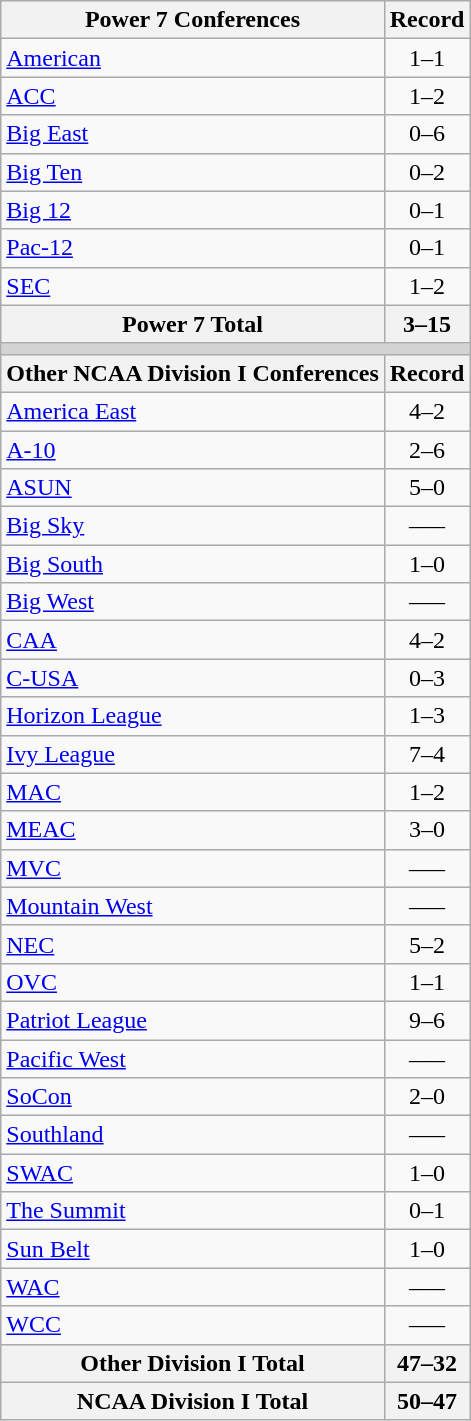<table class="wikitable">
<tr>
<th>Power 7 Conferences</th>
<th>Record</th>
</tr>
<tr>
<td><a href='#'>American</a></td>
<td align=center>1–1</td>
</tr>
<tr>
<td><a href='#'>ACC</a></td>
<td align=center>1–2</td>
</tr>
<tr>
<td><a href='#'>Big East</a></td>
<td align=center>0–6</td>
</tr>
<tr>
<td><a href='#'>Big Ten</a></td>
<td align=center>0–2</td>
</tr>
<tr>
<td><a href='#'>Big 12</a></td>
<td align=center>0–1</td>
</tr>
<tr>
<td><a href='#'>Pac-12</a></td>
<td align=center>0–1</td>
</tr>
<tr>
<td><a href='#'>SEC</a></td>
<td align=center>1–2</td>
</tr>
<tr>
<th>Power 7 Total</th>
<th>3–15</th>
</tr>
<tr>
<th colspan="2" style="background:lightgrey;"></th>
</tr>
<tr>
<th>Other NCAA Division I Conferences</th>
<th>Record</th>
</tr>
<tr>
<td><a href='#'>America East</a></td>
<td align=center>4–2</td>
</tr>
<tr>
<td><a href='#'>A-10</a></td>
<td align=center>2–6</td>
</tr>
<tr>
<td><a href='#'>ASUN</a></td>
<td align=center>5–0</td>
</tr>
<tr>
<td><a href='#'>Big Sky</a></td>
<td align=center>–––</td>
</tr>
<tr>
<td><a href='#'>Big South</a></td>
<td align=center>1–0</td>
</tr>
<tr>
<td><a href='#'>Big West</a></td>
<td align=center>–––</td>
</tr>
<tr>
<td><a href='#'>CAA</a></td>
<td align=center>4–2</td>
</tr>
<tr>
<td><a href='#'>C-USA</a></td>
<td align=center>0–3</td>
</tr>
<tr>
<td><a href='#'>Horizon League</a></td>
<td align=center>1–3</td>
</tr>
<tr>
<td><a href='#'>Ivy League</a></td>
<td align=center>7–4</td>
</tr>
<tr>
<td><a href='#'>MAC</a></td>
<td align=center>1–2</td>
</tr>
<tr>
<td><a href='#'>MEAC</a></td>
<td align=center>3–0</td>
</tr>
<tr>
<td><a href='#'>MVC</a></td>
<td align=center>–––</td>
</tr>
<tr>
<td><a href='#'>Mountain West</a></td>
<td align=center>–––</td>
</tr>
<tr>
<td><a href='#'>NEC</a></td>
<td align=center>5–2</td>
</tr>
<tr>
<td><a href='#'>OVC</a></td>
<td align=center>1–1</td>
</tr>
<tr>
<td><a href='#'>Patriot League</a></td>
<td align=center>9–6</td>
</tr>
<tr>
<td><a href='#'>Pacific West</a></td>
<td align=center>–––</td>
</tr>
<tr>
<td><a href='#'>SoCon</a></td>
<td align=center>2–0</td>
</tr>
<tr>
<td><a href='#'>Southland</a></td>
<td align=center>–––</td>
</tr>
<tr>
<td><a href='#'>SWAC</a></td>
<td align=center>1–0</td>
</tr>
<tr>
<td><a href='#'>The Summit</a></td>
<td align=center>0–1</td>
</tr>
<tr>
<td><a href='#'>Sun Belt</a></td>
<td align=center>1–0</td>
</tr>
<tr>
<td><a href='#'>WAC</a></td>
<td align=center>–––</td>
</tr>
<tr>
<td><a href='#'>WCC</a></td>
<td align=center>–––</td>
</tr>
<tr>
<th>Other Division I Total</th>
<th>47–32</th>
</tr>
<tr>
<th>NCAA Division I Total</th>
<th>50–47</th>
</tr>
</table>
